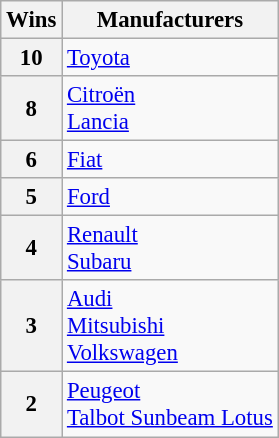<table class="wikitable" style="font-size: 95%;">
<tr>
<th>Wins</th>
<th>Manufacturers</th>
</tr>
<tr>
<th rowspan="1">10</th>
<td> <a href='#'>Toyota</a></td>
</tr>
<tr>
<th rowspan="1">8</th>
<td> <a href='#'>Citroën</a><br> <a href='#'>Lancia</a></td>
</tr>
<tr>
<th>6</th>
<td> <a href='#'>Fiat</a></td>
</tr>
<tr>
<th>5</th>
<td> <a href='#'>Ford</a></td>
</tr>
<tr>
<th rowspan="1">4</th>
<td> <a href='#'>Renault</a><br> <a href='#'>Subaru</a></td>
</tr>
<tr>
<th rowspan="1">3</th>
<td> <a href='#'>Audi</a><br> <a href='#'>Mitsubishi</a><br> <a href='#'>Volkswagen</a></td>
</tr>
<tr>
<th rowspan="1">2</th>
<td> <a href='#'>Peugeot</a><br> <a href='#'>Talbot Sunbeam Lotus</a></td>
</tr>
</table>
